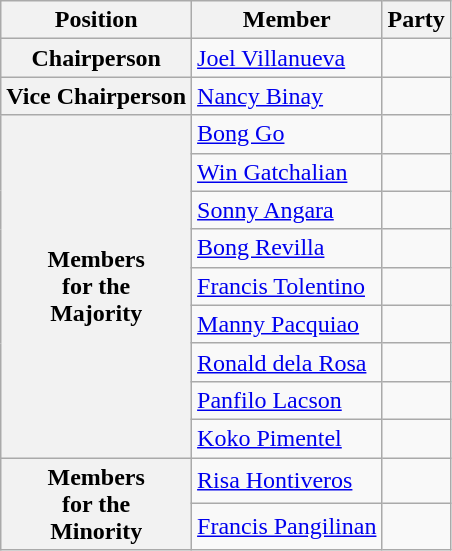<table class="wikitable">
<tr>
<th>Position</th>
<th>Member</th>
<th colspan="2">Party</th>
</tr>
<tr>
<th><strong>Chairperson</strong></th>
<td><a href='#'>Joel Villanueva</a></td>
<td></td>
</tr>
<tr>
<th><strong>Vice Chairperson</strong></th>
<td><a href='#'>Nancy Binay</a></td>
<td></td>
</tr>
<tr>
<th rowspan="9"><strong>Members</strong><br><strong>for the</strong><br><strong>Majority</strong></th>
<td><a href='#'>Bong Go</a></td>
<td></td>
</tr>
<tr>
<td><a href='#'>Win Gatchalian</a></td>
<td></td>
</tr>
<tr>
<td><a href='#'>Sonny Angara</a></td>
<td></td>
</tr>
<tr>
<td><a href='#'>Bong Revilla</a></td>
<td></td>
</tr>
<tr>
<td><a href='#'>Francis Tolentino</a></td>
<td></td>
</tr>
<tr>
<td><a href='#'>Manny Pacquiao</a></td>
<td></td>
</tr>
<tr>
<td><a href='#'>Ronald dela Rosa</a></td>
<td></td>
</tr>
<tr>
<td><a href='#'>Panfilo Lacson</a></td>
<td></td>
</tr>
<tr>
<td><a href='#'>Koko Pimentel</a></td>
<td></td>
</tr>
<tr>
<th rowspan=2><strong>Members</strong><br><strong>for the</strong><br><strong>Minority</strong></th>
<td><a href='#'>Risa Hontiveros</a></td>
<td></td>
</tr>
<tr>
<td><a href='#'>Francis Pangilinan</a></td>
<td></td>
</tr>
</table>
